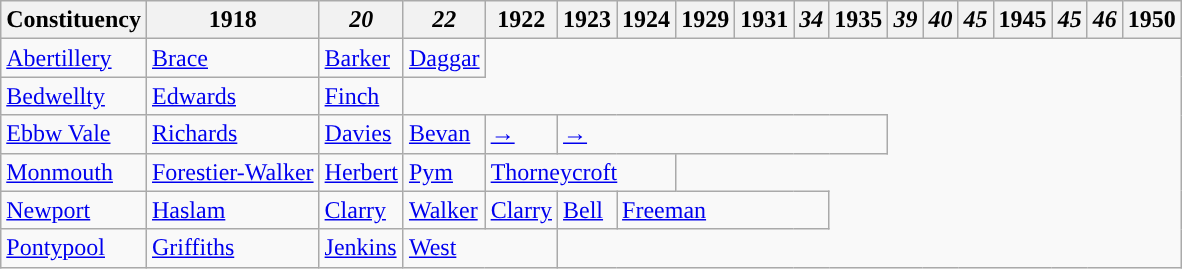<table class="wikitable">
<tr>
<th>Constituency</th>
<th>1918</th>
<th><em>20</em></th>
<th><em>22</em></th>
<th>1922</th>
<th>1923</th>
<th>1924</th>
<th>1929</th>
<th>1931</th>
<th><em>34</em></th>
<th>1935</th>
<th><em>39</em></th>
<th><em>40</em></th>
<th><em>45</em></th>
<th>1945</th>
<th><em>45</em></th>
<th><em>46</em></th>
<th>1950</th>
</tr>
<tr>
<td><a href='#'>Abertillery</a></td>
<td><a href='#'>Brace</a></td>
<td><a href='#'>Barker</a></td>
<td><a href='#'>Daggar</a></td>
</tr>
<tr>
<td><a href='#'>Bedwellty</a></td>
<td><a href='#'>Edwards</a></td>
<td><a href='#'>Finch</a></td>
</tr>
<tr>
<td><a href='#'>Ebbw Vale</a></td>
<td><a href='#'>Richards</a></td>
<td><a href='#'>Davies</a></td>
<td><a href='#'>Bevan</a></td>
<td><a href='#'>→</a></td>
<td colspan="6"><a href='#'>→</a></td>
</tr>
<tr>
<td><a href='#'>Monmouth</a></td>
<td><a href='#'>Forestier-Walker</a></td>
<td><a href='#'>Herbert</a></td>
<td><a href='#'>Pym</a></td>
<td colspan="3"><a href='#'>Thorneycroft</a></td>
</tr>
<tr>
<td><a href='#'>Newport</a></td>
<td><a href='#'>Haslam</a></td>
<td><a href='#'>Clarry</a></td>
<td><a href='#'>Walker</a></td>
<td><a href='#'>Clarry</a></td>
<td><a href='#'>Bell</a></td>
<td colspan="4"><a href='#'>Freeman</a></td>
</tr>
<tr>
<td><a href='#'>Pontypool</a></td>
<td><a href='#'>Griffiths</a></td>
<td><a href='#'>Jenkins</a></td>
<td colspan="2"><a href='#'>West</a></td>
</tr>
</table>
